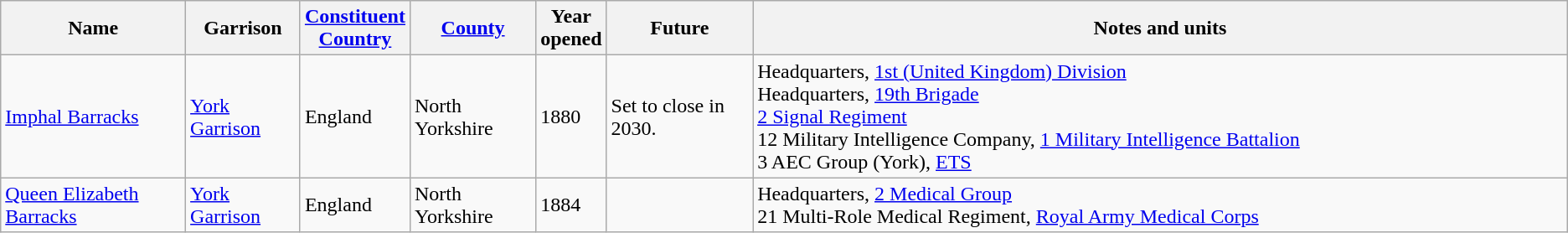<table class="wikitable sortable" border="1">
<tr>
<th style="width=14%">Name</th>
<th style="width=10%">Garrison</th>
<th style="width=10%"><a href='#'>Constituent<br>Country</a></th>
<th style="width=10%"><a href='#'>County</a></th>
<th style="width=4%">Year<br>opened</th>
<th>Future</th>
<th style="class=unsortable" width="52%">Notes and units</th>
</tr>
<tr>
<td><a href='#'>Imphal Barracks</a></td>
<td><a href='#'>York Garrison</a></td>
<td>England</td>
<td>North Yorkshire</td>
<td>1880</td>
<td>Set to close in 2030.</td>
<td>Headquarters, <a href='#'>1st (United Kingdom) Division</a><br>Headquarters, <a href='#'>19th Brigade</a><br>
<a href='#'>2 Signal Regiment</a><br>
12 Military Intelligence Company, <a href='#'>1 Military Intelligence Battalion</a><br>
3 AEC Group (York), <a href='#'>ETS</a></td>
</tr>
<tr>
<td><a href='#'>Queen Elizabeth Barracks</a></td>
<td><a href='#'>York Garrison</a></td>
<td>England</td>
<td>North Yorkshire</td>
<td>1884</td>
<td></td>
<td>Headquarters, <a href='#'>2 Medical Group</a><br>21 Multi-Role Medical Regiment, <a href='#'>Royal Army Medical Corps</a></td>
</tr>
</table>
